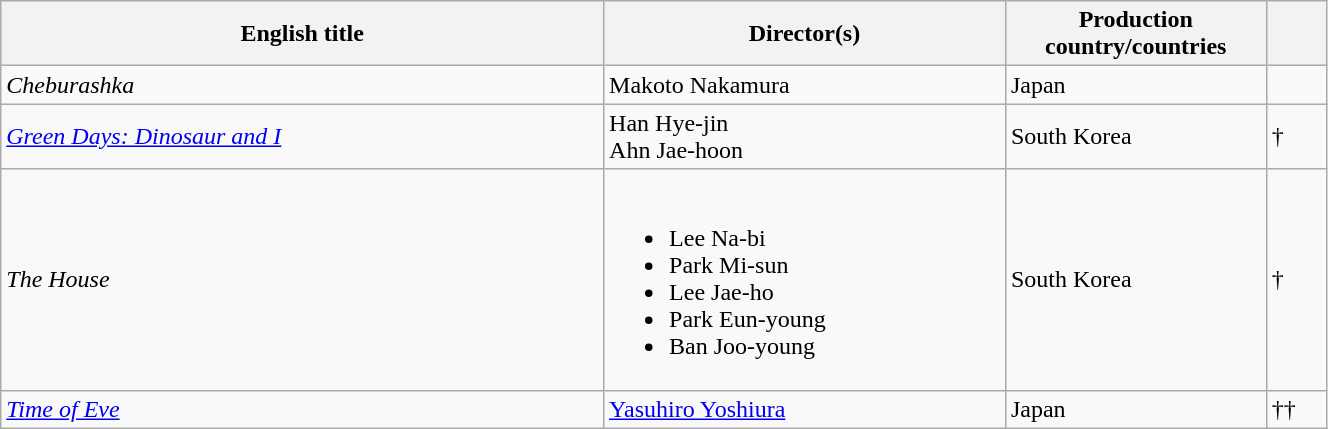<table class="sortable wikitable" width="70%" cellpadding="5">
<tr>
<th width="30%">English title</th>
<th width="20%">Director(s)</th>
<th width="10%">Production country/countries</th>
<th width="3%"></th>
</tr>
<tr>
<td><em>Cheburashka</em></td>
<td>Makoto Nakamura</td>
<td>Japan</td>
<td></td>
</tr>
<tr>
<td><em><a href='#'>Green Days: Dinosaur and I</a></em></td>
<td>Han Hye-jin<br>Ahn Jae-hoon</td>
<td>South Korea</td>
<td>†</td>
</tr>
<tr>
<td><em>The House</em></td>
<td><br><ul><li>Lee Na-bi</li><li>Park Mi-sun</li><li>Lee Jae-ho</li><li>Park Eun-young</li><li>Ban Joo-young</li></ul></td>
<td>South Korea</td>
<td>†</td>
</tr>
<tr>
<td><em><a href='#'>Time of Eve</a></em></td>
<td><a href='#'>Yasuhiro Yoshiura</a></td>
<td>Japan</td>
<td>††</td>
</tr>
</table>
